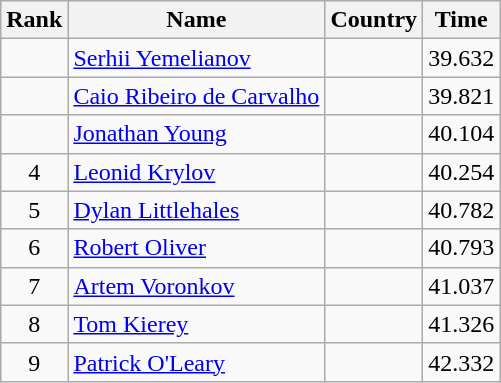<table class="wikitable" style="text-align:center">
<tr>
<th>Rank</th>
<th>Name</th>
<th>Country</th>
<th>Time</th>
</tr>
<tr>
<td></td>
<td align="left"><a href='#'>Serhii Yemelianov</a></td>
<td align="left"></td>
<td>39.632</td>
</tr>
<tr>
<td></td>
<td align="left"><a href='#'>Caio Ribeiro de Carvalho</a></td>
<td align="left"></td>
<td>39.821</td>
</tr>
<tr>
<td></td>
<td align="left"><a href='#'>Jonathan Young</a></td>
<td align="left"></td>
<td>40.104</td>
</tr>
<tr>
<td>4</td>
<td align="left"><a href='#'>Leonid Krylov</a></td>
<td align="left"></td>
<td>40.254</td>
</tr>
<tr>
<td>5</td>
<td align="left"><a href='#'>Dylan Littlehales</a></td>
<td align="left"></td>
<td>40.782</td>
</tr>
<tr>
<td>6</td>
<td align="left"><a href='#'>Robert Oliver</a></td>
<td align="left"></td>
<td>40.793</td>
</tr>
<tr>
<td>7</td>
<td align="left"><a href='#'>Artem Voronkov</a></td>
<td align="left"></td>
<td>41.037</td>
</tr>
<tr>
<td>8</td>
<td align="left"><a href='#'>Tom Kierey</a></td>
<td align="left"></td>
<td>41.326</td>
</tr>
<tr>
<td>9</td>
<td align="left"><a href='#'>Patrick O'Leary</a></td>
<td align="left"></td>
<td>42.332</td>
</tr>
</table>
